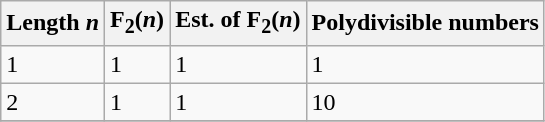<table class="wikitable">
<tr>
<th>Length <em>n</em></th>
<th>F<sub>2</sub>(<em>n</em>)</th>
<th>Est. of F<sub>2</sub>(<em>n</em>)</th>
<th>Polydivisible numbers</th>
</tr>
<tr>
<td>1</td>
<td>1</td>
<td>1</td>
<td>1</td>
</tr>
<tr>
<td>2</td>
<td>1</td>
<td>1</td>
<td>10</td>
</tr>
<tr>
</tr>
</table>
